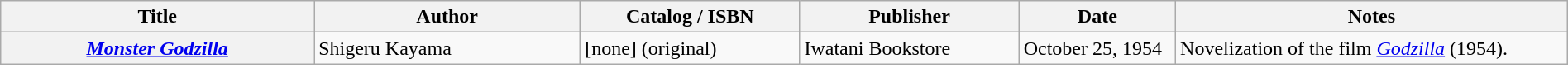<table class="wikitable sortable" style="width:100%;">
<tr>
<th width=20%>Title</th>
<th width=17%>Author</th>
<th width=14%>Catalog / ISBN</th>
<th width=14%>Publisher</th>
<th width=10%>Date</th>
<th width=25%>Notes</th>
</tr>
<tr>
<th><em><a href='#'>Monster Godzilla</a></em></th>
<td>Shigeru Kayama</td>
<td>[none] (original)</td>
<td>Iwatani Bookstore</td>
<td>October 25, 1954</td>
<td>Novelization of the film <em><a href='#'>Godzilla</a></em> (1954).</td>
</tr>
</table>
